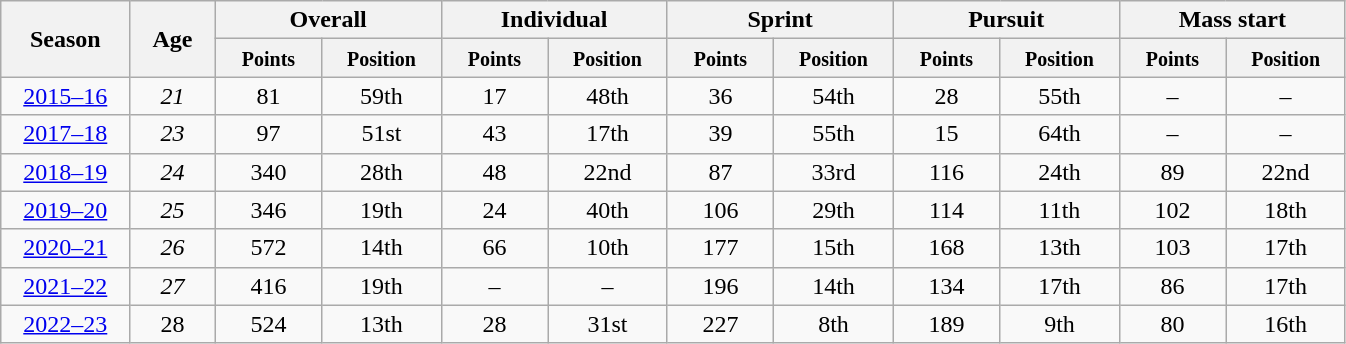<table class="wikitable" style="text-align:center;" width="71%">
<tr class="hintergrundfarbe5">
<th rowspan="2" style="width:6%;">Season</th>
<th rowspan="2" style="width:4%;">Age</th>
<th colspan="2">Overall</th>
<th colspan="2">Individual</th>
<th colspan="2">Sprint</th>
<th colspan="2">Pursuit</th>
<th colspan="2">Mass start</th>
</tr>
<tr class="hintergrundfarbe5">
<th style="width:5%;"><small>Points</small></th>
<th style="width:5%;"><small>Position</small></th>
<th style="width:5%;"><small>Points</small></th>
<th style="width:5%;"><small>Position</small></th>
<th style="width:5%;"><small>Points</small></th>
<th style="width:5%;"><small>Position</small></th>
<th style="width:5%;"><small>Points</small></th>
<th style="width:5%;"><small>Position</small></th>
<th style="width:5%;"><small>Points</small></th>
<th style="width:5%;"><small>Position</small></th>
</tr>
<tr>
<td><a href='#'>2015–16</a></td>
<td><em>21</em></td>
<td>81</td>
<td>59th</td>
<td>17</td>
<td>48th</td>
<td>36</td>
<td>54th</td>
<td>28</td>
<td>55th</td>
<td>–</td>
<td>–</td>
</tr>
<tr>
<td><a href='#'>2017–18</a></td>
<td><em>23</em></td>
<td>97</td>
<td>51st</td>
<td>43</td>
<td>17th</td>
<td>39</td>
<td>55th</td>
<td>15</td>
<td>64th</td>
<td>–</td>
<td>–</td>
</tr>
<tr>
<td><a href='#'>2018–19</a></td>
<td><em>24</em></td>
<td>340</td>
<td>28th</td>
<td>48</td>
<td>22nd</td>
<td>87</td>
<td>33rd</td>
<td>116</td>
<td>24th</td>
<td>89</td>
<td>22nd</td>
</tr>
<tr>
<td><a href='#'>2019–20</a></td>
<td><em>25</em></td>
<td>346</td>
<td>19th</td>
<td>24</td>
<td>40th</td>
<td>106</td>
<td>29th</td>
<td>114</td>
<td>11th</td>
<td>102</td>
<td>18th</td>
</tr>
<tr>
<td><a href='#'>2020–21</a></td>
<td><em>26</em></td>
<td>572</td>
<td>14th</td>
<td>66</td>
<td>10th</td>
<td>177</td>
<td>15th</td>
<td>168</td>
<td>13th</td>
<td>103</td>
<td>17th</td>
</tr>
<tr>
<td><a href='#'>2021–22</a></td>
<td><em>27</em></td>
<td>416</td>
<td>19th</td>
<td>–</td>
<td>–</td>
<td>196</td>
<td>14th</td>
<td>134</td>
<td>17th</td>
<td>86</td>
<td>17th</td>
</tr>
<tr>
<td><a href='#'>2022–23</a></td>
<td>28</td>
<td>524</td>
<td>13th</td>
<td>28</td>
<td>31st</td>
<td>227</td>
<td>8th</td>
<td>189</td>
<td>9th</td>
<td>80</td>
<td>16th</td>
</tr>
</table>
